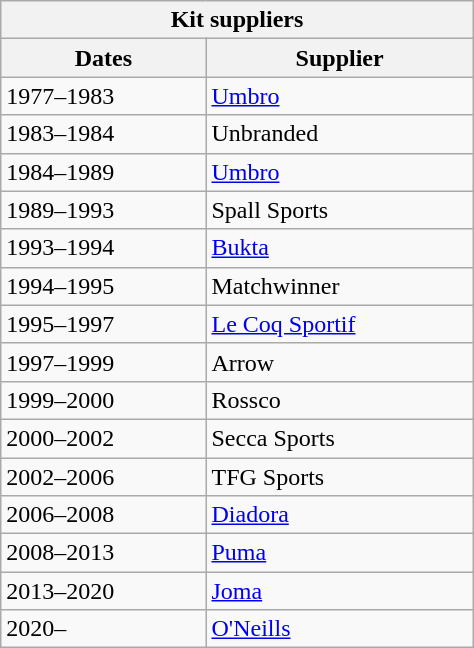<table class="wikitable collapsible collapsed plainrowheaders" style="width: 25%; text-align: centr; margin-left:1em; float: left">
<tr>
<th colspan=3>Kit suppliers</th>
</tr>
<tr>
<th scope="col">Dates</th>
<th scope="col">Supplier</th>
</tr>
<tr>
<td scope="row">1977–1983</td>
<td><a href='#'>Umbro</a></td>
</tr>
<tr>
<td scope="row">1983–1984</td>
<td>Unbranded</td>
</tr>
<tr>
<td scope="row">1984–1989</td>
<td><a href='#'>Umbro</a></td>
</tr>
<tr>
<td scope="row">1989–1993</td>
<td>Spall Sports</td>
</tr>
<tr>
<td scope="row">1993–1994</td>
<td><a href='#'>Bukta</a></td>
</tr>
<tr>
<td scope="row">1994–1995</td>
<td>Matchwinner</td>
</tr>
<tr>
<td scope="row">1995–1997</td>
<td><a href='#'>Le Coq Sportif</a></td>
</tr>
<tr>
<td scope="row">1997–1999</td>
<td>Arrow</td>
</tr>
<tr>
<td scope="row">1999–2000</td>
<td>Rossco</td>
</tr>
<tr>
<td scope="row">2000–2002</td>
<td>Secca Sports</td>
</tr>
<tr>
<td scope="row">2002–2006</td>
<td>TFG Sports</td>
</tr>
<tr>
<td scope="row">2006–2008</td>
<td><a href='#'>Diadora</a></td>
</tr>
<tr>
<td scope="row">2008–2013</td>
<td><a href='#'>Puma</a></td>
</tr>
<tr>
<td scope="row">2013–2020</td>
<td><a href='#'>Joma</a></td>
</tr>
<tr>
<td scope="row">2020–</td>
<td><a href='#'>O'Neills</a></td>
</tr>
</table>
